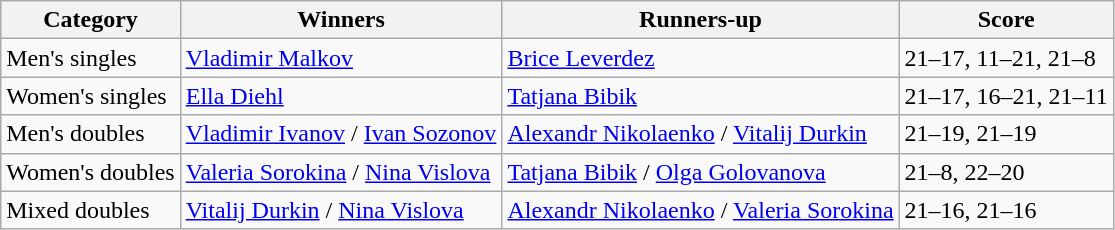<table class=wikitable style="white-space:nowrap;">
<tr>
<th>Category</th>
<th>Winners</th>
<th>Runners-up</th>
<th>Score</th>
</tr>
<tr>
<td>Men's singles</td>
<td> <a href='#'>Vladimir Malkov</a></td>
<td> <a href='#'>Brice Leverdez</a></td>
<td>21–17, 11–21, 21–8</td>
</tr>
<tr>
<td>Women's singles</td>
<td> <a href='#'>Ella Diehl</a></td>
<td> <a href='#'>Tatjana Bibik</a></td>
<td>21–17, 16–21, 21–11</td>
</tr>
<tr>
<td>Men's doubles</td>
<td> <a href='#'>Vladimir Ivanov</a> / <a href='#'>Ivan Sozonov</a></td>
<td> <a href='#'>Alexandr Nikolaenko</a> / <a href='#'>Vitalij Durkin</a></td>
<td>21–19, 21–19</td>
</tr>
<tr>
<td>Women's doubles</td>
<td> <a href='#'>Valeria Sorokina</a> / <a href='#'>Nina Vislova</a></td>
<td> <a href='#'>Tatjana Bibik</a> / <a href='#'>Olga Golovanova</a></td>
<td>21–8, 22–20</td>
</tr>
<tr>
<td>Mixed doubles</td>
<td> <a href='#'>Vitalij Durkin</a> / <a href='#'>Nina Vislova</a></td>
<td> <a href='#'>Alexandr Nikolaenko</a> / <a href='#'>Valeria Sorokina</a></td>
<td>21–16, 21–16</td>
</tr>
</table>
